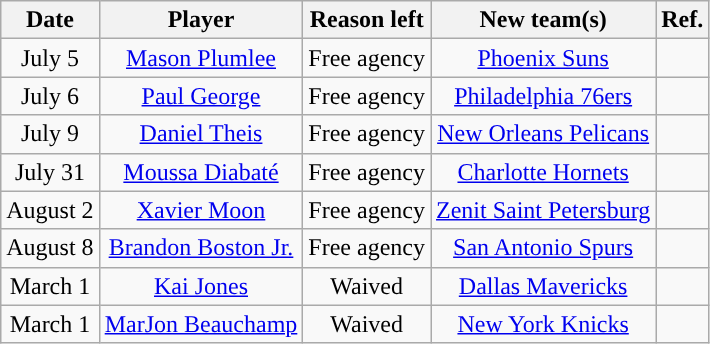<table class="wikitable sortable sortable" style="text-align: center">
<tr>
<th scope="col">Date</th>
<th scope="col">Player</th>
<th scope="col">Reason left</th>
<th scope="col">New team(s)</th>
<th scope="col">Ref.</th>
</tr>
<tr>
<td>July 5</td>
<td><a href='#'>Mason Plumlee</a></td>
<td>Free agency</td>
<td><a href='#'>Phoenix Suns</a></td>
<td></td>
</tr>
<tr>
<td>July 6</td>
<td><a href='#'>Paul George</a></td>
<td>Free agency</td>
<td><a href='#'>Philadelphia 76ers</a></td>
<td></td>
</tr>
<tr>
<td>July 9</td>
<td><a href='#'>Daniel Theis</a></td>
<td>Free agency</td>
<td><a href='#'>New Orleans Pelicans</a></td>
<td></td>
</tr>
<tr>
<td>July 31</td>
<td><a href='#'>Moussa Diabaté</a></td>
<td>Free agency</td>
<td><a href='#'>Charlotte Hornets</a></td>
<td></td>
</tr>
<tr>
<td>August 2</td>
<td><a href='#'>Xavier Moon</a></td>
<td>Free agency</td>
<td> <a href='#'>Zenit Saint Petersburg</a></td>
<td></td>
</tr>
<tr>
<td>August 8</td>
<td><a href='#'>Brandon Boston Jr.</a></td>
<td>Free agency</td>
<td><a href='#'>San Antonio Spurs</a></td>
<td></td>
</tr>
<tr>
<td>March 1</td>
<td><a href='#'>Kai Jones</a></td>
<td>Waived</td>
<td><a href='#'>Dallas Mavericks</a></td>
<td></td>
</tr>
<tr>
<td>March 1</td>
<td><a href='#'>MarJon Beauchamp</a></td>
<td>Waived</td>
<td><a href='#'>New York Knicks</a></td>
<td></td>
</tr>
</table>
